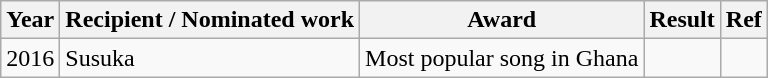<table class="wikitable">
<tr>
<th>Year</th>
<th>Recipient / Nominated work</th>
<th>Award</th>
<th>Result</th>
<th>Ref</th>
</tr>
<tr>
<td>2016</td>
<td>Susuka</td>
<td>Most popular song in Ghana</td>
<td></td>
<td></td>
</tr>
</table>
